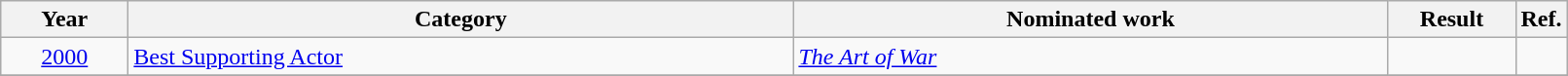<table class=wikitable>
<tr>
<th scope="col" style="width:5em;">Year</th>
<th scope="col" style="width:28em;">Category</th>
<th scope="col" style="width:25em;">Nominated work</th>
<th scope="col" style="width:5em;">Result</th>
<th>Ref.</th>
</tr>
<tr>
<td style="text-align:center;"><a href='#'>2000</a></td>
<td><a href='#'>Best Supporting Actor</a></td>
<td><em><a href='#'>The Art of War</a></em></td>
<td></td>
<td align="center"></td>
</tr>
<tr>
</tr>
</table>
